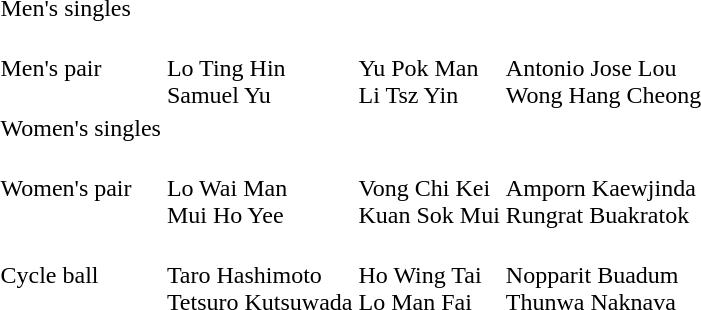<table>
<tr>
<td>Men's singles</td>
<td></td>
<td></td>
<td></td>
</tr>
<tr>
<td>Men's pair</td>
<td><br>Lo Ting Hin<br>Samuel Yu</td>
<td><br>Yu Pok Man<br>Li Tsz Yin</td>
<td><br>Antonio Jose Lou<br>Wong Hang Cheong</td>
</tr>
<tr>
<td>Women's singles</td>
<td></td>
<td></td>
<td></td>
</tr>
<tr>
<td>Women's pair</td>
<td><br>Lo Wai Man<br>Mui Ho Yee</td>
<td><br>Vong Chi Kei<br>Kuan Sok Mui</td>
<td><br>Amporn Kaewjinda<br>Rungrat Buakratok</td>
</tr>
<tr>
<td>Cycle ball</td>
<td><br>Taro Hashimoto<br>Tetsuro Kutsuwada</td>
<td><br>Ho Wing Tai<br>Lo Man Fai</td>
<td><br>Nopparit Buadum<br>Thunwa Naknava</td>
</tr>
</table>
